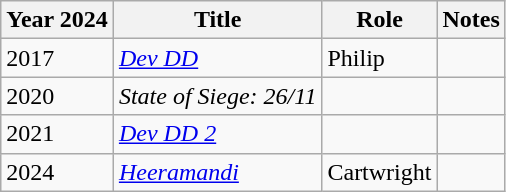<table class="wikitable">
<tr>
<th>Year 2024</th>
<th>Title</th>
<th>Role</th>
<th>Notes</th>
</tr>
<tr>
<td>2017</td>
<td><em><a href='#'>Dev DD</a></em></td>
<td>Philip</td>
<td></td>
</tr>
<tr>
<td>2020</td>
<td><em>State of Siege: 26/11</em></td>
<td></td>
<td></td>
</tr>
<tr>
<td>2021</td>
<td><em><a href='#'>Dev DD 2</a></em></td>
<td></td>
<td></td>
</tr>
<tr>
<td>2024</td>
<td><em><a href='#'>Heeramandi</a></em></td>
<td>Cartwright</td>
<td></td>
</tr>
</table>
